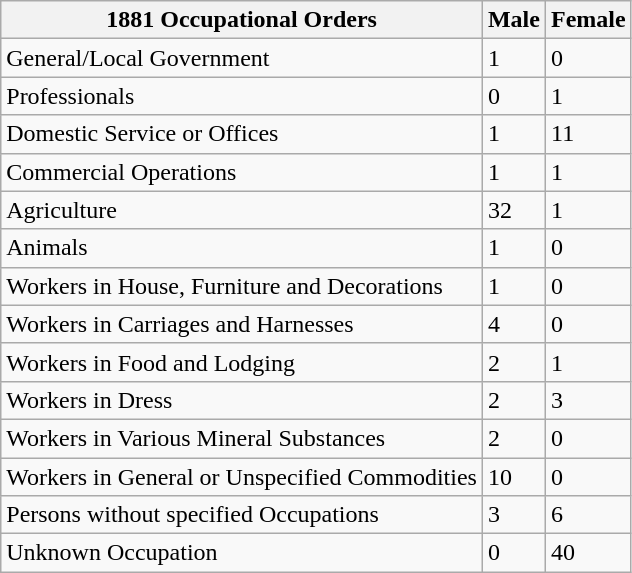<table class="wikitable">
<tr>
<th>1881 Occupational Orders</th>
<th>Male</th>
<th>Female</th>
</tr>
<tr>
<td>General/Local Government</td>
<td>1</td>
<td>0</td>
</tr>
<tr>
<td>Professionals</td>
<td>0</td>
<td>1</td>
</tr>
<tr>
<td>Domestic Service or Offices</td>
<td>1</td>
<td>11</td>
</tr>
<tr>
<td>Commercial Operations</td>
<td>1</td>
<td>1</td>
</tr>
<tr>
<td>Agriculture</td>
<td>32</td>
<td>1</td>
</tr>
<tr>
<td>Animals</td>
<td>1</td>
<td>0</td>
</tr>
<tr>
<td>Workers in House, Furniture and Decorations</td>
<td>1</td>
<td>0</td>
</tr>
<tr>
<td>Workers in Carriages and Harnesses</td>
<td>4</td>
<td>0</td>
</tr>
<tr>
<td>Workers in Food and Lodging</td>
<td>2</td>
<td>1</td>
</tr>
<tr>
<td>Workers in Dress</td>
<td>2</td>
<td>3</td>
</tr>
<tr>
<td>Workers in Various Mineral Substances</td>
<td>2</td>
<td>0</td>
</tr>
<tr>
<td>Workers in General or Unspecified Commodities</td>
<td>10</td>
<td>0</td>
</tr>
<tr>
<td>Persons without specified Occupations</td>
<td>3</td>
<td>6</td>
</tr>
<tr>
<td>Unknown Occupation</td>
<td>0</td>
<td>40</td>
</tr>
</table>
